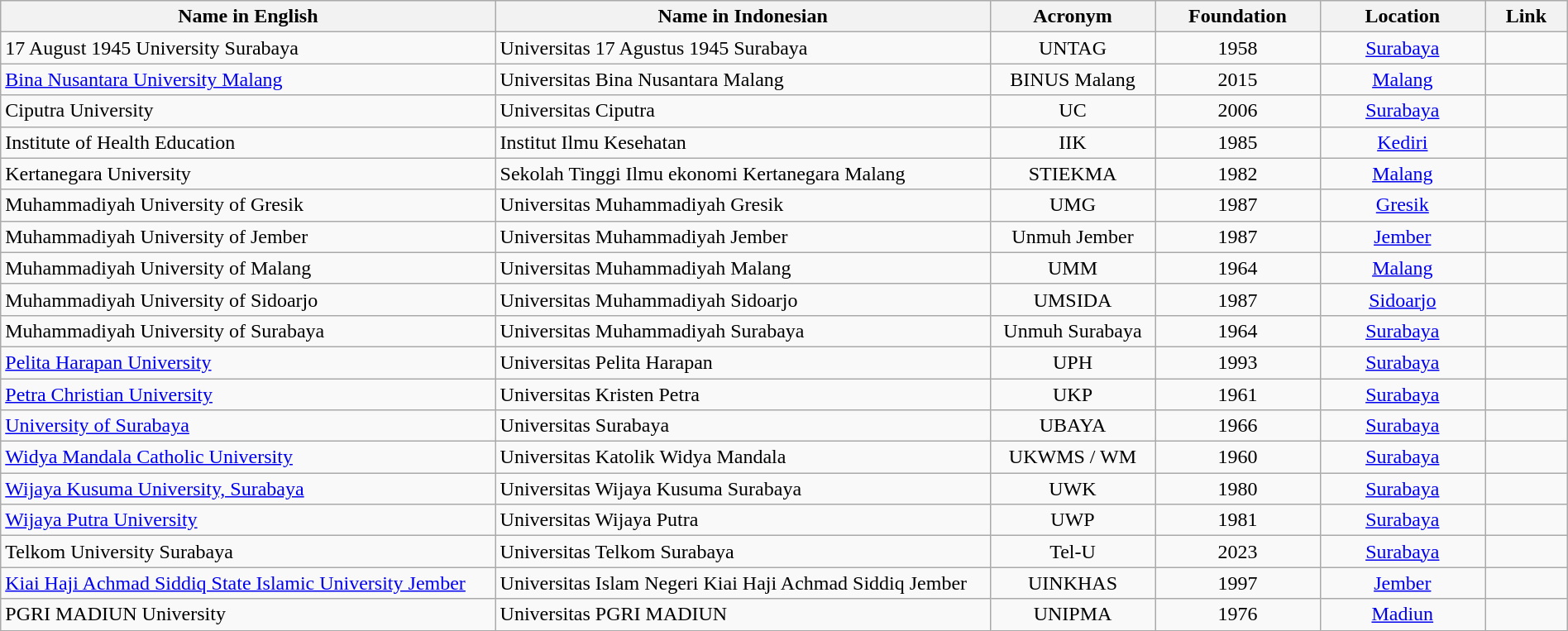<table class="wikitable sortable" style="width:100%;">
<tr>
<th>Name in English</th>
<th>Name in Indonesian</th>
<th>Acronym</th>
<th>Foundation</th>
<th>Location</th>
<th class="unsortable">Link</th>
</tr>
<tr>
<td style="width:30%;">17 August 1945 University Surabaya</td>
<td style="width:30%;">Universitas 17 Agustus 1945 Surabaya</td>
<td style="width:10%; text-align:center;">UNTAG</td>
<td style="width:10%; text-align:center;">1958</td>
<td style="width:10%; text-align:center;"><a href='#'>Surabaya</a></td>
<td style="width:5%; text-align:center;"></td>
</tr>
<tr>
<td style="width:30%;"><a href='#'>Bina Nusantara University Malang</a></td>
<td style="width:30%;">Universitas Bina Nusantara Malang</td>
<td style="width:10%; text-align:center;">BINUS Malang</td>
<td style="width:10%; text-align:center;">2015</td>
<td style="width:10%; text-align:center;"><a href='#'>Malang</a></td>
<td style="width:5%; text-align:center;"></td>
</tr>
<tr>
<td style="width:30%;">Ciputra University</td>
<td style="width:30%;">Universitas Ciputra</td>
<td style="width:10%; text-align:center;">UC</td>
<td style="width:10%; text-align:center;">2006</td>
<td style="width:10%; text-align:center;"><a href='#'>Surabaya</a></td>
<td style="width:5%; text-align:center;"></td>
</tr>
<tr>
<td style="width:30%;">Institute of Health Education</td>
<td style="width:30%;">Institut Ilmu Kesehatan</td>
<td style="width:10%; text-align:center;">IIK</td>
<td style="width:10%; text-align:center;">1985</td>
<td style="width:10%; text-align:center;"><a href='#'>Kediri</a></td>
<td style="width:5%; text-align:center;"></td>
</tr>
<tr>
<td style="width:30%;">Kertanegara University</td>
<td style="width:30%;">Sekolah Tinggi Ilmu ekonomi Kertanegara Malang</td>
<td style="width:10%; text-align:center;">STIEKMA</td>
<td style="width:10%; text-align:center;">1982</td>
<td style="width:10%; text-align:center;"><a href='#'>Malang</a></td>
<td style="width:5%; text-align:center;"></td>
</tr>
<tr>
<td style="width:30%;">Muhammadiyah University of Gresik</td>
<td style="width:30%;">Universitas Muhammadiyah Gresik</td>
<td style="width:10%; text-align:center;">UMG</td>
<td style="width:10%; text-align:center;">1987</td>
<td style="width:10%; text-align:center;"><a href='#'>Gresik</a></td>
<td style="width:5%; text-align:center;"></td>
</tr>
<tr>
<td style="width:30%;">Muhammadiyah University of Jember</td>
<td style="width:30%;">Universitas Muhammadiyah Jember</td>
<td style="width:10%; text-align:center;">Unmuh Jember</td>
<td style="width:10%; text-align:center;">1987</td>
<td style="width:10%; text-align:center;"><a href='#'>Jember</a></td>
<td style="width:5%; text-align:center;"></td>
</tr>
<tr>
<td style="width:30%;">Muhammadiyah University of Malang</td>
<td style="width:30%;">Universitas Muhammadiyah Malang</td>
<td style="width:10%; text-align:center;">UMM</td>
<td style="width:10%; text-align:center;">1964</td>
<td style="width:10%; text-align:center;"><a href='#'>Malang</a></td>
<td style="width:5%; text-align:center;"></td>
</tr>
<tr>
<td style="width:30%;">Muhammadiyah University of Sidoarjo</td>
<td style="width:30%;">Universitas Muhammadiyah Sidoarjo</td>
<td style="width:10%; text-align:center;">UMSIDA</td>
<td style="width:10%; text-align:center;">1987</td>
<td style="width:10%; text-align:center;"><a href='#'>Sidoarjo</a></td>
<td style="width:5%; text-align:center;"></td>
</tr>
<tr>
<td style="width:30%;">Muhammadiyah University of Surabaya</td>
<td style="width:30%;">Universitas Muhammadiyah Surabaya</td>
<td style="width:10%; text-align:center;">Unmuh Surabaya</td>
<td style="width:10%; text-align:center;">1964</td>
<td style="width:10%; text-align:center;"><a href='#'>Surabaya</a></td>
<td style="width:5%; text-align:center;"></td>
</tr>
<tr>
<td style="width:30%;"><a href='#'>Pelita Harapan University</a></td>
<td style="width:30%;">Universitas Pelita Harapan</td>
<td style="width:10%; text-align:center;">UPH</td>
<td style="width:10%; text-align:center;">1993</td>
<td style="width:10%; text-align:center;"><a href='#'>Surabaya</a></td>
<td style="width:5%; text-align:center;"></td>
</tr>
<tr>
<td style="width:30%;"><a href='#'>Petra Christian University</a></td>
<td style="width:30%;">Universitas Kristen Petra</td>
<td style="width:10%; text-align:center;">UKP</td>
<td style="width:10%; text-align:center;">1961</td>
<td style="width:10%; text-align:center;"><a href='#'>Surabaya</a></td>
<td style="width:5%; text-align:center;"></td>
</tr>
<tr>
<td style="width:30%;"><a href='#'>University of Surabaya</a></td>
<td style="width:30%;">Universitas Surabaya</td>
<td style="width:10%; text-align:center;">UBAYA</td>
<td style="width:10%; text-align:center;">1966</td>
<td style="width:10%; text-align:center;"><a href='#'>Surabaya</a></td>
<td style="width:5%; text-align:center;"></td>
</tr>
<tr>
<td style="width:30%;"><a href='#'>Widya Mandala Catholic University</a></td>
<td style="width:30%;">Universitas Katolik Widya Mandala</td>
<td style="width:10%; text-align:center;">UKWMS / WM</td>
<td style="width:10%; text-align:center;">1960</td>
<td style="width:10%; text-align:center;"><a href='#'>Surabaya</a></td>
<td style="width:5%; text-align:center;"></td>
</tr>
<tr>
<td style="width:30%;"><a href='#'>Wijaya Kusuma University, Surabaya</a></td>
<td style="width:30%;">Universitas Wijaya Kusuma Surabaya</td>
<td style="width:10%; text-align:center;">UWK</td>
<td style="width:10%; text-align:center;">1980</td>
<td style="width:10%; text-align:center;"><a href='#'>Surabaya</a></td>
<td style="width:5%; text-align:center;"></td>
</tr>
<tr>
<td style="width:30%;"><a href='#'>Wijaya Putra University</a></td>
<td style="width:30%;">Universitas Wijaya Putra</td>
<td style="width:10%; text-align:center;">UWP</td>
<td style="width:10%; text-align:center;">1981</td>
<td style="width:10%; text-align:center;"><a href='#'>Surabaya</a></td>
<td style="width:5%; text-align:center;"></td>
</tr>
<tr>
<td style="width:30%;">Telkom University Surabaya</td>
<td style="width:30%;">Universitas Telkom Surabaya</td>
<td style="width:10%; text-align:center;">Tel-U</td>
<td style="width:10%; text-align:center;">2023</td>
<td style="width:10%; text-align:center;"><a href='#'>Surabaya</a></td>
<td style="width:5%; text-align:center;"></td>
</tr>
<tr>
<td style="width:30%;"><a href='#'>Kiai Haji Achmad Siddiq State Islamic University Jember</a></td>
<td style="width:30%;">Universitas Islam Negeri Kiai Haji Achmad Siddiq Jember</td>
<td style="width:10%; text-align:center;">UINKHAS</td>
<td style="width:10%; text-align:center;">1997</td>
<td style="width:10%; text-align:center;"><a href='#'>Jember</a></td>
<td style="width:5%; text-align:center;"></td>
</tr>
<tr>
<td style="width:30%;">PGRI MADIUN University</td>
<td style="width:30%;">Universitas PGRI MADIUN</td>
<td style="width:10%; text-align:center;">UNIPMA</td>
<td style="width:10%; text-align:center;">1976</td>
<td style="width:10%; text-align:center;"><a href='#'>Madiun</a></td>
<td style="width:5%; text-align:center;"></td>
</tr>
</table>
